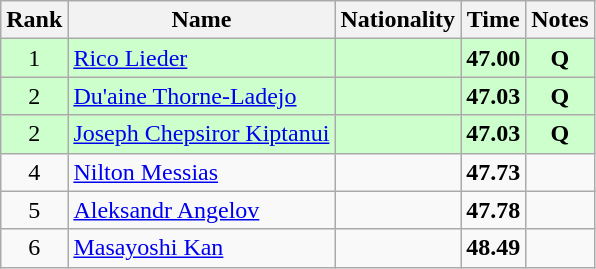<table class="wikitable sortable" style="text-align:center">
<tr>
<th>Rank</th>
<th>Name</th>
<th>Nationality</th>
<th>Time</th>
<th>Notes</th>
</tr>
<tr bgcolor=ccffcc>
<td>1</td>
<td align=left><a href='#'>Rico Lieder</a></td>
<td align=left></td>
<td><strong>47.00</strong></td>
<td><strong>Q</strong></td>
</tr>
<tr bgcolor=ccffcc>
<td>2</td>
<td align=left><a href='#'>Du'aine Thorne-Ladejo</a></td>
<td align=left></td>
<td><strong>47.03</strong></td>
<td><strong>Q</strong></td>
</tr>
<tr bgcolor=ccffcc>
<td>2</td>
<td align=left><a href='#'>Joseph Chepsiror Kiptanui</a></td>
<td align=left></td>
<td><strong>47.03</strong></td>
<td><strong>Q</strong></td>
</tr>
<tr>
<td>4</td>
<td align=left><a href='#'>Nilton Messias</a></td>
<td align=left></td>
<td><strong>47.73</strong></td>
<td></td>
</tr>
<tr>
<td>5</td>
<td align=left><a href='#'>Aleksandr Angelov</a></td>
<td align=left></td>
<td><strong>47.78</strong></td>
<td></td>
</tr>
<tr>
<td>6</td>
<td align=left><a href='#'>Masayoshi Kan</a></td>
<td align=left></td>
<td><strong>48.49</strong></td>
<td></td>
</tr>
</table>
